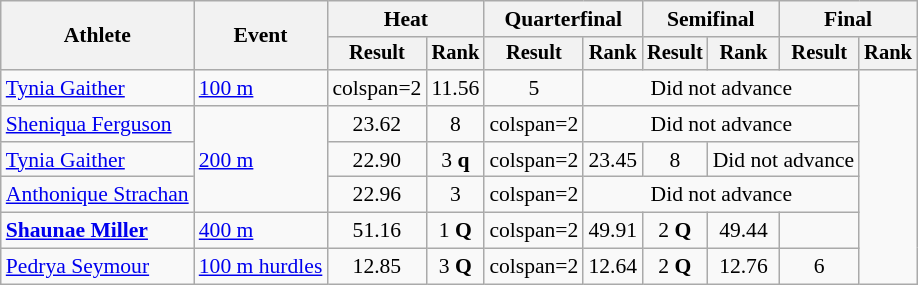<table class="wikitable" style="font-size:90%">
<tr>
<th rowspan="2">Athlete</th>
<th rowspan="2">Event</th>
<th colspan="2">Heat</th>
<th colspan="2">Quarterfinal</th>
<th colspan="2">Semifinal</th>
<th colspan="2">Final</th>
</tr>
<tr style="font-size:95%">
<th>Result</th>
<th>Rank</th>
<th>Result</th>
<th>Rank</th>
<th>Result</th>
<th>Rank</th>
<th>Result</th>
<th>Rank</th>
</tr>
<tr align=center>
<td align=left><a href='#'>Tynia Gaither</a></td>
<td align=left><a href='#'>100 m</a></td>
<td>colspan=2 </td>
<td>11.56</td>
<td>5</td>
<td colspan=4>Did not advance</td>
</tr>
<tr align=center>
<td align=left><a href='#'>Sheniqua Ferguson</a></td>
<td align=left rowspan=3><a href='#'>200 m</a></td>
<td>23.62</td>
<td>8</td>
<td>colspan=2 </td>
<td colspan=4>Did not advance</td>
</tr>
<tr align=center>
<td align=left><a href='#'>Tynia Gaither</a></td>
<td>22.90</td>
<td>3 <strong>q</strong></td>
<td>colspan=2 </td>
<td>23.45</td>
<td>8</td>
<td colspan=2>Did not advance</td>
</tr>
<tr align=center>
<td align=left><a href='#'>Anthonique Strachan</a></td>
<td>22.96</td>
<td>3</td>
<td>colspan=2 </td>
<td colspan=4>Did not advance</td>
</tr>
<tr align=center>
<td align=left><strong><a href='#'>Shaunae Miller</a></strong></td>
<td align=left><a href='#'>400 m</a></td>
<td>51.16</td>
<td>1 <strong>Q</strong></td>
<td>colspan=2 </td>
<td>49.91</td>
<td>2 <strong>Q</strong></td>
<td>49.44</td>
<td></td>
</tr>
<tr align=center>
<td align=left><a href='#'>Pedrya Seymour</a></td>
<td align=left><a href='#'>100 m hurdles</a></td>
<td>12.85</td>
<td>3 <strong>Q</strong></td>
<td>colspan=2 </td>
<td>12.64</td>
<td>2 <strong>Q</strong></td>
<td>12.76</td>
<td>6</td>
</tr>
</table>
